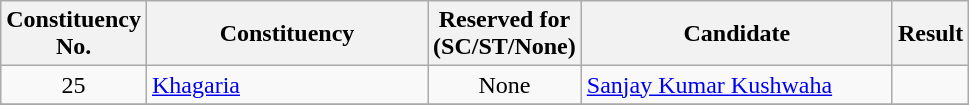<table class= "wikitable sortable">
<tr>
<th align="center">Constituency <br> No.</th>
<th style="width:180px;">Constituency</th>
<th align="center">Reserved for<br>(SC/ST/None)</th>
<th style="width:200px;">Candidate</th>
<th align="center">Result</th>
</tr>
<tr>
<td style="text-align:center;">25</td>
<td><a href='#'>Khagaria</a></td>
<td style="text-align:center;">None</td>
<td><a href='#'>Sanjay Kumar Kushwaha</a></td>
<td></td>
</tr>
<tr>
</tr>
</table>
